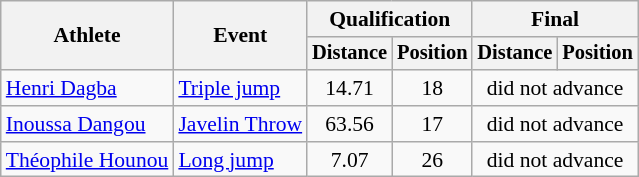<table class=wikitable style="font-size:90%">
<tr>
<th rowspan="2">Athlete</th>
<th rowspan="2">Event</th>
<th colspan="2">Qualification</th>
<th colspan="2">Final</th>
</tr>
<tr style="font-size:95%">
<th>Distance</th>
<th>Position</th>
<th>Distance</th>
<th>Position</th>
</tr>
<tr align=center>
<td align=left><a href='#'>Henri Dagba</a></td>
<td align=left><a href='#'>Triple jump</a></td>
<td>14.71</td>
<td>18</td>
<td colspan=2>did not advance</td>
</tr>
<tr align=center>
<td align=left><a href='#'>Inoussa Dangou</a></td>
<td align=left><a href='#'>Javelin Throw</a></td>
<td>63.56</td>
<td>17</td>
<td colspan=2>did not advance</td>
</tr>
<tr align=center>
<td align=left><a href='#'>Théophile Hounou</a></td>
<td align=left><a href='#'>Long jump</a></td>
<td>7.07</td>
<td>26</td>
<td colspan=2>did not advance</td>
</tr>
</table>
